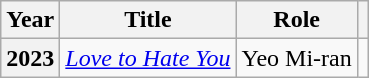<table class="wikitable plainrowheaders sortable">
<tr>
<th scope="col">Year</th>
<th scope="col">Title</th>
<th scope="col">Role</th>
<th scope="col" class="unsortable"></th>
</tr>
<tr>
<th scope="row">2023</th>
<td><em><a href='#'>Love to Hate You</a></em></td>
<td>Yeo Mi-ran</td>
<td style="text-align:center"></td>
</tr>
</table>
